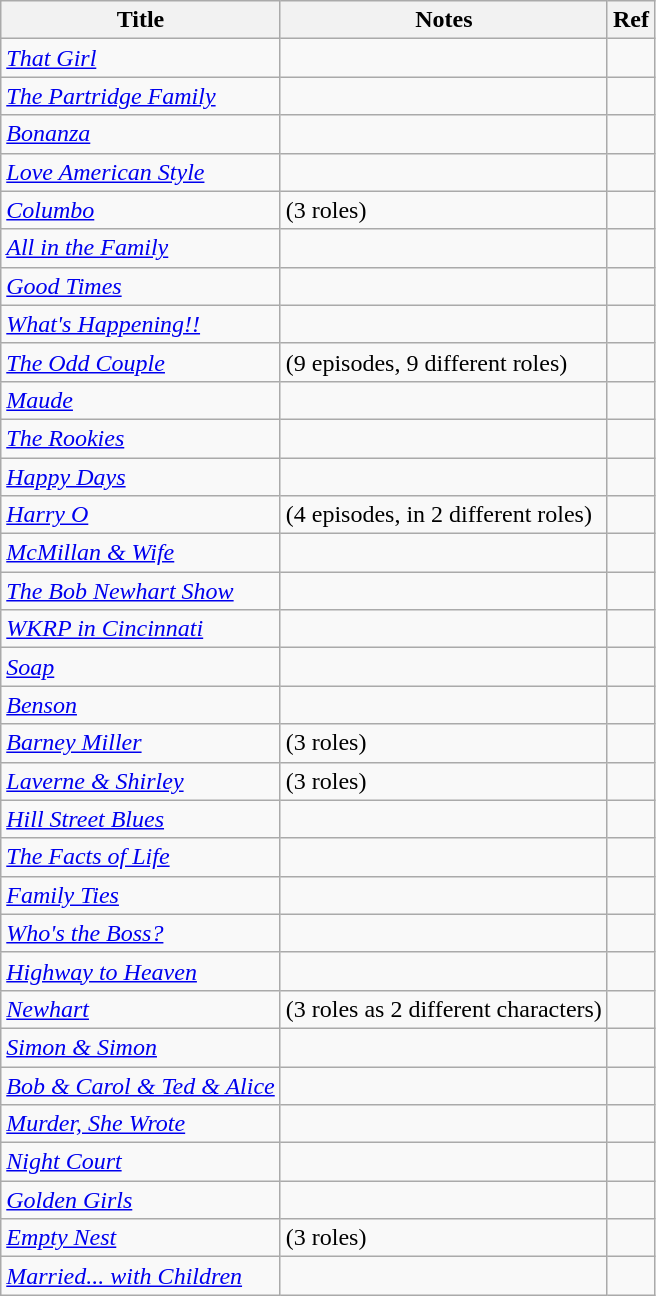<table class=wikitable>
<tr>
<th>Title</th>
<th>Notes</th>
<th>Ref</th>
</tr>
<tr>
<td><em><a href='#'>That Girl</a></em></td>
<td></td>
<td></td>
</tr>
<tr>
<td><em><a href='#'>The Partridge Family</a></em></td>
<td></td>
<td></td>
</tr>
<tr>
<td><em><a href='#'>Bonanza</a></em></td>
<td></td>
<td></td>
</tr>
<tr>
<td><em><a href='#'>Love American Style</a></em></td>
<td></td>
<td></td>
</tr>
<tr>
<td><em><a href='#'>Columbo</a></em></td>
<td>(3 roles)</td>
<td></td>
</tr>
<tr>
<td><em><a href='#'>All in the Family</a></em></td>
<td></td>
<td></td>
</tr>
<tr>
<td><em><a href='#'>Good Times</a></em></td>
<td></td>
<td></td>
</tr>
<tr>
<td><em><a href='#'>What's Happening!!</a></em></td>
<td></td>
<td></td>
</tr>
<tr>
<td><em><a href='#'>The Odd Couple</a></em></td>
<td>(9 episodes, 9 different roles)</td>
<td></td>
</tr>
<tr>
<td><em><a href='#'>Maude</a></em></td>
<td></td>
<td></td>
</tr>
<tr>
<td><em><a href='#'>The Rookies</a></em></td>
<td></td>
<td></td>
</tr>
<tr>
<td><em><a href='#'>Happy Days</a></em></td>
<td></td>
<td></td>
</tr>
<tr>
<td><em><a href='#'>Harry O</a></em></td>
<td>(4 episodes, in 2 different roles)</td>
<td></td>
</tr>
<tr>
<td><em><a href='#'>McMillan & Wife</a></em></td>
<td></td>
<td></td>
</tr>
<tr>
<td><em><a href='#'>The Bob Newhart Show</a></em></td>
<td></td>
<td></td>
</tr>
<tr>
<td><em><a href='#'>WKRP in Cincinnati</a></em></td>
<td></td>
<td></td>
</tr>
<tr>
<td><em><a href='#'>Soap</a></em></td>
<td></td>
<td></td>
</tr>
<tr>
<td><em><a href='#'>Benson</a></em></td>
<td></td>
<td></td>
</tr>
<tr>
<td><em><a href='#'>Barney Miller</a></em></td>
<td>(3 roles)</td>
<td></td>
</tr>
<tr>
<td><em><a href='#'>Laverne & Shirley</a></em></td>
<td>(3 roles)</td>
<td></td>
</tr>
<tr>
<td><em><a href='#'>Hill Street Blues</a></em></td>
<td></td>
<td></td>
</tr>
<tr>
<td><em><a href='#'>The Facts of Life</a></em></td>
<td></td>
<td></td>
</tr>
<tr>
<td><em><a href='#'>Family Ties</a></em></td>
<td></td>
<td></td>
</tr>
<tr>
<td><em><a href='#'>Who's the Boss?</a></em></td>
<td></td>
<td></td>
</tr>
<tr>
<td><em><a href='#'>Highway to Heaven</a></em></td>
<td></td>
<td></td>
</tr>
<tr>
<td><em><a href='#'>Newhart</a></em></td>
<td>(3 roles as 2 different characters)</td>
<td></td>
</tr>
<tr>
<td><em><a href='#'>Simon & Simon</a></em></td>
<td></td>
<td></td>
</tr>
<tr>
<td><em><a href='#'>Bob & Carol & Ted & Alice</a></em></td>
<td></td>
<td></td>
</tr>
<tr>
<td><em><a href='#'>Murder, She Wrote</a></em></td>
<td></td>
<td></td>
</tr>
<tr>
<td><em><a href='#'>Night Court</a></em></td>
<td></td>
<td></td>
</tr>
<tr>
<td><em><a href='#'>Golden Girls</a></em></td>
<td></td>
<td></td>
</tr>
<tr>
<td><em><a href='#'>Empty Nest</a></em></td>
<td>(3 roles)</td>
<td></td>
</tr>
<tr>
<td><em><a href='#'>Married... with Children</a></em></td>
<td></td>
<td></td>
</tr>
</table>
